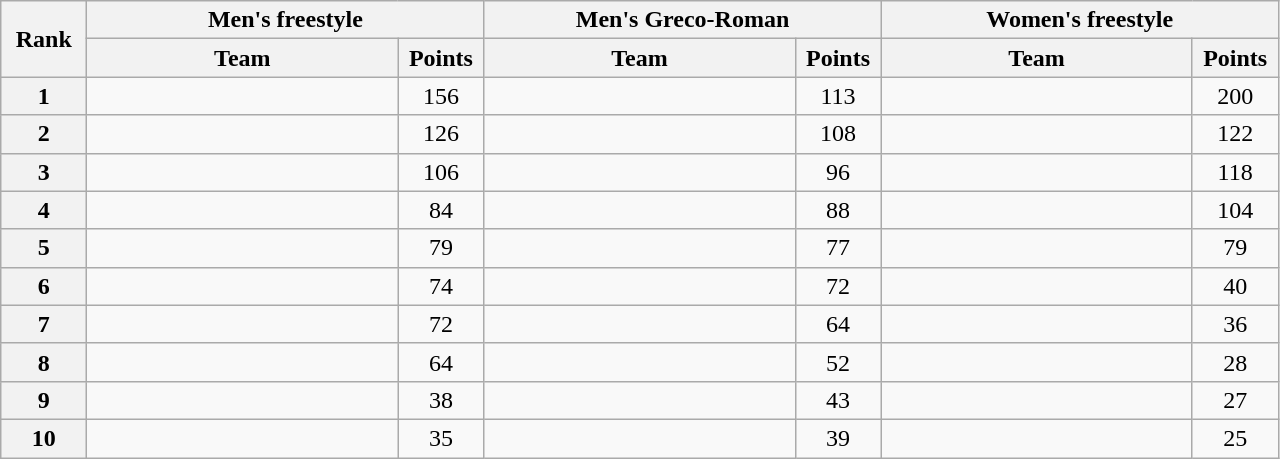<table class="wikitable" style="text-align:center;">
<tr>
<th width=50 rowspan="2">Rank</th>
<th colspan="2">Men's freestyle</th>
<th colspan="2">Men's Greco-Roman</th>
<th colspan="2">Women's freestyle</th>
</tr>
<tr>
<th width=200>Team</th>
<th width=50>Points</th>
<th width=200>Team</th>
<th width=50>Points</th>
<th width=200>Team</th>
<th width=50>Points</th>
</tr>
<tr>
<th>1</th>
<td align=left></td>
<td>156</td>
<td align=left></td>
<td>113</td>
<td align=left></td>
<td>200</td>
</tr>
<tr>
<th>2</th>
<td align=left></td>
<td>126</td>
<td align=left></td>
<td>108</td>
<td align=left></td>
<td>122</td>
</tr>
<tr>
<th>3</th>
<td align=left></td>
<td>106</td>
<td align=left></td>
<td>96</td>
<td align=left></td>
<td>118</td>
</tr>
<tr>
<th>4</th>
<td align=left></td>
<td>84</td>
<td align=left></td>
<td>88</td>
<td align=left></td>
<td>104</td>
</tr>
<tr>
<th>5</th>
<td align=left></td>
<td>79</td>
<td align=left></td>
<td>77</td>
<td align=left></td>
<td>79</td>
</tr>
<tr>
<th>6</th>
<td align=left></td>
<td>74</td>
<td align=left></td>
<td>72</td>
<td align=left></td>
<td>40</td>
</tr>
<tr>
<th>7</th>
<td align=left></td>
<td>72</td>
<td align=left></td>
<td>64</td>
<td align=left></td>
<td>36</td>
</tr>
<tr>
<th>8</th>
<td align=left></td>
<td>64</td>
<td align=left></td>
<td>52</td>
<td align=left></td>
<td>28</td>
</tr>
<tr>
<th>9</th>
<td align=left></td>
<td>38</td>
<td align=left></td>
<td>43</td>
<td align=left></td>
<td>27</td>
</tr>
<tr>
<th>10</th>
<td align=left></td>
<td>35</td>
<td align=left></td>
<td>39</td>
<td align=left></td>
<td>25</td>
</tr>
</table>
